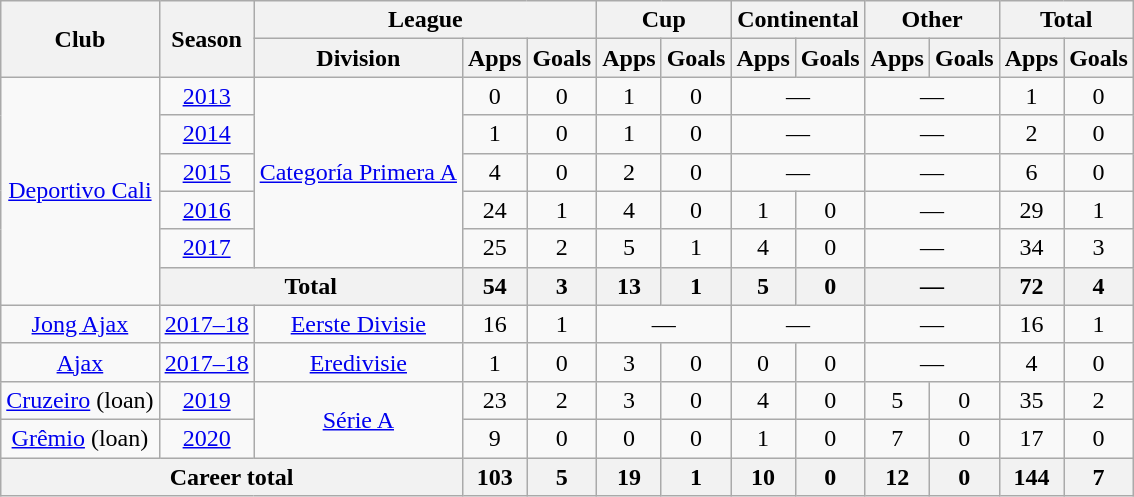<table class="wikitable" style="text-align: center;">
<tr>
<th rowspan="2">Club</th>
<th rowspan="2">Season</th>
<th colspan="3">League</th>
<th colspan="2">Cup</th>
<th colspan="2">Continental</th>
<th colspan="2">Other</th>
<th colspan="2">Total</th>
</tr>
<tr>
<th>Division</th>
<th>Apps</th>
<th>Goals</th>
<th>Apps</th>
<th>Goals</th>
<th>Apps</th>
<th>Goals</th>
<th>Apps</th>
<th>Goals</th>
<th>Apps</th>
<th>Goals</th>
</tr>
<tr>
<td rowspan="6" valign="center"><a href='#'>Deportivo Cali</a></td>
<td><a href='#'>2013</a></td>
<td rowspan="5"><a href='#'>Categoría Primera A</a></td>
<td>0</td>
<td>0</td>
<td>1</td>
<td>0</td>
<td colspan="2">—</td>
<td colspan="2">—</td>
<td>1</td>
<td>0</td>
</tr>
<tr>
<td><a href='#'>2014</a></td>
<td>1</td>
<td>0</td>
<td>1</td>
<td>0</td>
<td colspan="2">—</td>
<td colspan="2">—</td>
<td>2</td>
<td>0</td>
</tr>
<tr>
<td><a href='#'>2015</a></td>
<td>4</td>
<td>0</td>
<td>2</td>
<td>0</td>
<td colspan="2">—</td>
<td colspan="2">—</td>
<td>6</td>
<td>0</td>
</tr>
<tr>
<td><a href='#'>2016</a></td>
<td>24</td>
<td>1</td>
<td>4</td>
<td>0</td>
<td>1</td>
<td>0</td>
<td colspan="2">—</td>
<td>29</td>
<td>1</td>
</tr>
<tr>
<td><a href='#'>2017</a></td>
<td>25</td>
<td>2</td>
<td>5</td>
<td>1</td>
<td>4</td>
<td>0</td>
<td colspan="2">—</td>
<td>34</td>
<td>3</td>
</tr>
<tr>
<th colspan="2">Total</th>
<th>54</th>
<th>3</th>
<th>13</th>
<th>1</th>
<th>5</th>
<th>0</th>
<th colspan="2">—</th>
<th>72</th>
<th>4</th>
</tr>
<tr>
<td valign="center"><a href='#'>Jong Ajax</a></td>
<td><a href='#'>2017–18</a></td>
<td><a href='#'>Eerste Divisie</a></td>
<td>16</td>
<td>1</td>
<td colspan="2">—</td>
<td colspan="2">—</td>
<td colspan="2">—</td>
<td>16</td>
<td>1</td>
</tr>
<tr>
<td valign="center"><a href='#'>Ajax</a></td>
<td><a href='#'>2017–18</a></td>
<td><a href='#'>Eredivisie</a></td>
<td>1</td>
<td>0</td>
<td>3</td>
<td>0</td>
<td>0</td>
<td>0</td>
<td colspan="2">—</td>
<td>4</td>
<td>0</td>
</tr>
<tr>
<td valign="center"><a href='#'>Cruzeiro</a> (loan)</td>
<td><a href='#'>2019</a></td>
<td rowspan="2" valign="center"><a href='#'>Série A</a></td>
<td>23</td>
<td>2</td>
<td>3</td>
<td>0</td>
<td>4</td>
<td>0</td>
<td>5</td>
<td>0</td>
<td>35</td>
<td>2</td>
</tr>
<tr>
<td valign="center"><a href='#'>Grêmio</a> (loan)</td>
<td><a href='#'>2020</a></td>
<td>9</td>
<td>0</td>
<td>0</td>
<td>0</td>
<td>1</td>
<td>0</td>
<td>7</td>
<td>0</td>
<td>17</td>
<td>0</td>
</tr>
<tr>
<th colspan="3"><strong>Career total</strong></th>
<th>103</th>
<th>5</th>
<th>19</th>
<th>1</th>
<th>10</th>
<th>0</th>
<th>12</th>
<th>0</th>
<th>144</th>
<th>7</th>
</tr>
</table>
